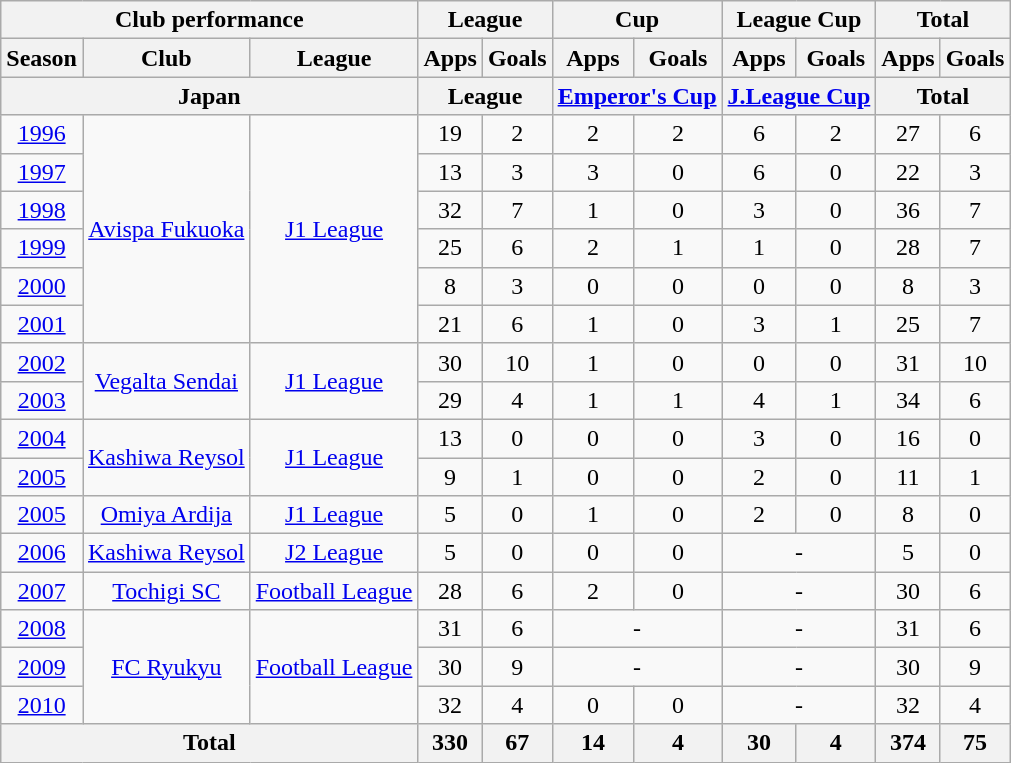<table class="wikitable" style="text-align:center;">
<tr>
<th colspan=3>Club performance</th>
<th colspan=2>League</th>
<th colspan=2>Cup</th>
<th colspan=2>League Cup</th>
<th colspan=2>Total</th>
</tr>
<tr>
<th>Season</th>
<th>Club</th>
<th>League</th>
<th>Apps</th>
<th>Goals</th>
<th>Apps</th>
<th>Goals</th>
<th>Apps</th>
<th>Goals</th>
<th>Apps</th>
<th>Goals</th>
</tr>
<tr>
<th colspan=3>Japan</th>
<th colspan=2>League</th>
<th colspan=2><a href='#'>Emperor's Cup</a></th>
<th colspan=2><a href='#'>J.League Cup</a></th>
<th colspan=2>Total</th>
</tr>
<tr>
<td><a href='#'>1996</a></td>
<td rowspan="6"><a href='#'>Avispa Fukuoka</a></td>
<td rowspan="6"><a href='#'>J1 League</a></td>
<td>19</td>
<td>2</td>
<td>2</td>
<td>2</td>
<td>6</td>
<td>2</td>
<td>27</td>
<td>6</td>
</tr>
<tr>
<td><a href='#'>1997</a></td>
<td>13</td>
<td>3</td>
<td>3</td>
<td>0</td>
<td>6</td>
<td>0</td>
<td>22</td>
<td>3</td>
</tr>
<tr>
<td><a href='#'>1998</a></td>
<td>32</td>
<td>7</td>
<td>1</td>
<td>0</td>
<td>3</td>
<td>0</td>
<td>36</td>
<td>7</td>
</tr>
<tr>
<td><a href='#'>1999</a></td>
<td>25</td>
<td>6</td>
<td>2</td>
<td>1</td>
<td>1</td>
<td>0</td>
<td>28</td>
<td>7</td>
</tr>
<tr>
<td><a href='#'>2000</a></td>
<td>8</td>
<td>3</td>
<td>0</td>
<td>0</td>
<td>0</td>
<td>0</td>
<td>8</td>
<td>3</td>
</tr>
<tr>
<td><a href='#'>2001</a></td>
<td>21</td>
<td>6</td>
<td>1</td>
<td>0</td>
<td>3</td>
<td>1</td>
<td>25</td>
<td>7</td>
</tr>
<tr>
<td><a href='#'>2002</a></td>
<td rowspan="2"><a href='#'>Vegalta Sendai</a></td>
<td rowspan="2"><a href='#'>J1 League</a></td>
<td>30</td>
<td>10</td>
<td>1</td>
<td>0</td>
<td>0</td>
<td>0</td>
<td>31</td>
<td>10</td>
</tr>
<tr>
<td><a href='#'>2003</a></td>
<td>29</td>
<td>4</td>
<td>1</td>
<td>1</td>
<td>4</td>
<td>1</td>
<td>34</td>
<td>6</td>
</tr>
<tr>
<td><a href='#'>2004</a></td>
<td rowspan="2"><a href='#'>Kashiwa Reysol</a></td>
<td rowspan="2"><a href='#'>J1 League</a></td>
<td>13</td>
<td>0</td>
<td>0</td>
<td>0</td>
<td>3</td>
<td>0</td>
<td>16</td>
<td>0</td>
</tr>
<tr>
<td><a href='#'>2005</a></td>
<td>9</td>
<td>1</td>
<td>0</td>
<td>0</td>
<td>2</td>
<td>0</td>
<td>11</td>
<td>1</td>
</tr>
<tr>
<td><a href='#'>2005</a></td>
<td><a href='#'>Omiya Ardija</a></td>
<td><a href='#'>J1 League</a></td>
<td>5</td>
<td>0</td>
<td>1</td>
<td>0</td>
<td>2</td>
<td>0</td>
<td>8</td>
<td>0</td>
</tr>
<tr>
<td><a href='#'>2006</a></td>
<td><a href='#'>Kashiwa Reysol</a></td>
<td><a href='#'>J2 League</a></td>
<td>5</td>
<td>0</td>
<td>0</td>
<td>0</td>
<td colspan="2">-</td>
<td>5</td>
<td>0</td>
</tr>
<tr>
<td><a href='#'>2007</a></td>
<td><a href='#'>Tochigi SC</a></td>
<td><a href='#'>Football League</a></td>
<td>28</td>
<td>6</td>
<td>2</td>
<td>0</td>
<td colspan="2">-</td>
<td>30</td>
<td>6</td>
</tr>
<tr>
<td><a href='#'>2008</a></td>
<td rowspan="3"><a href='#'>FC Ryukyu</a></td>
<td rowspan="3"><a href='#'>Football League</a></td>
<td>31</td>
<td>6</td>
<td colspan="2">-</td>
<td colspan="2">-</td>
<td>31</td>
<td>6</td>
</tr>
<tr>
<td><a href='#'>2009</a></td>
<td>30</td>
<td>9</td>
<td colspan="2">-</td>
<td colspan="2">-</td>
<td>30</td>
<td>9</td>
</tr>
<tr>
<td><a href='#'>2010</a></td>
<td>32</td>
<td>4</td>
<td>0</td>
<td>0</td>
<td colspan="2">-</td>
<td>32</td>
<td>4</td>
</tr>
<tr>
<th colspan=3>Total</th>
<th>330</th>
<th>67</th>
<th>14</th>
<th>4</th>
<th>30</th>
<th>4</th>
<th>374</th>
<th>75</th>
</tr>
</table>
